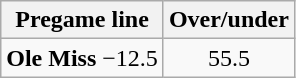<table class="wikitable">
<tr align="center">
<th style=>Pregame line</th>
<th style=>Over/under</th>
</tr>
<tr align="center">
<td><strong>Ole Miss</strong> −12.5</td>
<td>55.5</td>
</tr>
</table>
